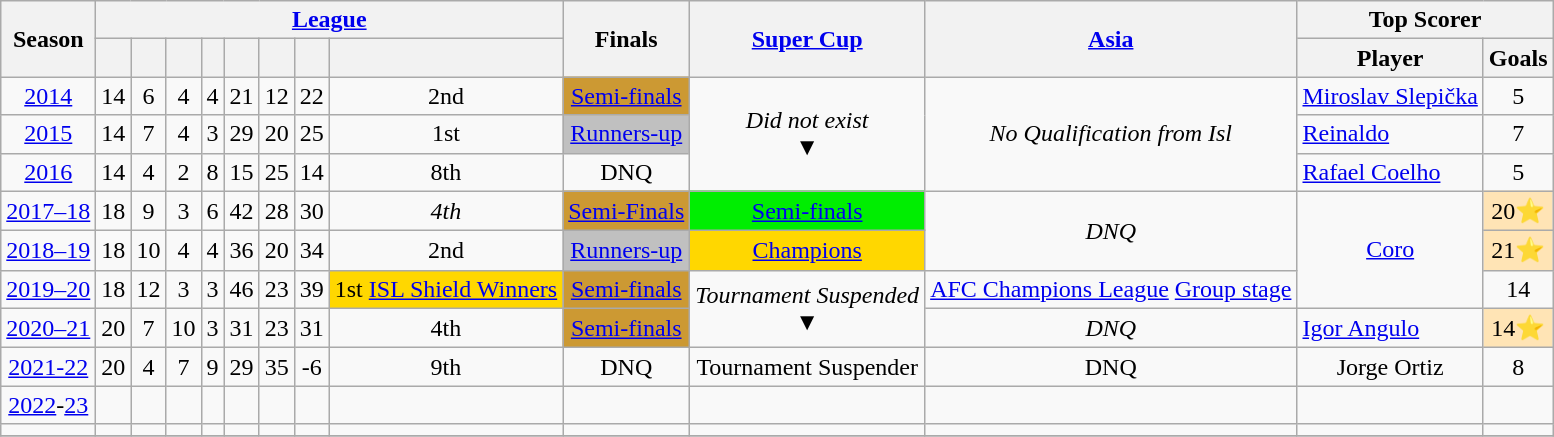<table class="wikitable sortable" style="text-align: center">
<tr>
<th scope="col" rowspan="2">Season</th>
<th colspan=8 class="unsortable"><a href='#'>League</a></th>
<th scope="col" rowspan=2 class="unsortable"><strong>Finals</strong></th>
<th scope="col" rowspan=2 class="unsortable"><strong><a href='#'>Super Cup</a></strong></th>
<th scope="col" rowspan=2 class="unsortable"><a href='#'>Asia</a></th>
<th scope="col" colspan=3 class="unsortable">Top Scorer</th>
</tr>
<tr>
<th></th>
<th></th>
<th></th>
<th></th>
<th></th>
<th></th>
<th></th>
<th></th>
<th class="unsortable">Player</th>
<th class="unsortable">Goals</th>
</tr>
<tr>
<td><a href='#'>2014</a></td>
<td>14</td>
<td>6</td>
<td>4</td>
<td>4</td>
<td>21</td>
<td>12</td>
<td>22</td>
<td>2nd</td>
<td align=center bgcolor=#C93><a href='#'>Semi-finals</a></td>
<td rowspan=3><em>Did not exist</em><br>▼</td>
<td rowspan=3><em>No Qualification from Isl</em></td>
<td align="left"> <a href='#'>Miroslav Slepička</a></td>
<td>5</td>
</tr>
<tr>
<td><a href='#'>2015</a></td>
<td>14</td>
<td>7</td>
<td>4</td>
<td>3</td>
<td>29</td>
<td>20</td>
<td>25</td>
<td>1st</td>
<td align=center bgcolor=Silver><a href='#'>Runners-up</a></td>
<td align="left"> <a href='#'>Reinaldo</a></td>
<td>7</td>
</tr>
<tr>
<td><a href='#'>2016</a></td>
<td>14</td>
<td>4</td>
<td>2</td>
<td>8</td>
<td>15</td>
<td>25</td>
<td>14</td>
<td>8th</td>
<td>DNQ</td>
<td align="left"> <a href='#'>Rafael Coelho</a></td>
<td>5</td>
</tr>
<tr>
<td><a href='#'>2017–18</a></td>
<td>18</td>
<td>9</td>
<td>3</td>
<td>6</td>
<td>42</td>
<td>28</td>
<td>30</td>
<td><em>4th</em></td>
<td align=center bgcolor=#C93><a href='#'>Semi-Finals</a></td>
<td align=center bgcolor=Green1><a href='#'>Semi-finals</a></td>
<td rowspan=2><em>DNQ</em></td>
<td rowspan=3> <a href='#'>Coro</a></td>
<td bgcolor=#FFE4B5 align=centre>20⭐</td>
</tr>
<tr>
<td><a href='#'>2018–19</a></td>
<td>18</td>
<td>10</td>
<td>4</td>
<td>4</td>
<td>36</td>
<td>20</td>
<td>34</td>
<td>2nd</td>
<td align=center bgcolor=Silver><a href='#'>Runners-up</a></td>
<td align=center bgcolor=Gold><a href='#'>Champions</a></td>
<td bgcolor=#FFE4B5 align=centre>21⭐</td>
</tr>
<tr>
<td><a href='#'>2019–20</a></td>
<td>18</td>
<td>12</td>
<td>3</td>
<td>3</td>
<td>46</td>
<td>23</td>
<td>39</td>
<td align=center bgcolor=Gold>1st <a href='#'>ISL Shield Winners</a></td>
<td align=center bgcolor=#C93><a href='#'>Semi-finals</a></td>
<td rowspan=2><em>Tournament Suspended</em><br>▼</td>
<td><a href='#'> AFC Champions League</a> <a href='#'>Group stage</a></td>
<td>14</td>
</tr>
<tr>
<td><a href='#'>2020–21</a></td>
<td>20</td>
<td>7</td>
<td>10</td>
<td>3</td>
<td>31</td>
<td>23</td>
<td>31</td>
<td>4th</td>
<td align=center bgcolor=#C93><a href='#'>Semi-finals</a></td>
<td><em>DNQ</em></td>
<td align=left> <a href='#'>Igor Angulo</a></td>
<td bgcolor=#FFE4B5 align=centre>14⭐</td>
</tr>
<tr>
<td><a href='#'>2021-22</a></td>
<td>20</td>
<td>4</td>
<td>7</td>
<td>9</td>
<td>29</td>
<td>35</td>
<td>-6</td>
<td>9th</td>
<td>DNQ</td>
<td>Tournament Suspender</td>
<td>DNQ</td>
<td>Jorge Ortiz</td>
<td>8</td>
</tr>
<tr>
<td><a href='#'>2022</a>-<a href='#'>23</a></td>
<td></td>
<td></td>
<td></td>
<td></td>
<td></td>
<td></td>
<td></td>
<td></td>
<td></td>
<td></td>
<td></td>
<td></td>
<td></td>
</tr>
<tr>
<td></td>
<td></td>
<td></td>
<td></td>
<td></td>
<td></td>
<td></td>
<td></td>
<td></td>
<td></td>
<td></td>
<td></td>
<td></td>
<td></td>
</tr>
<tr>
</tr>
</table>
